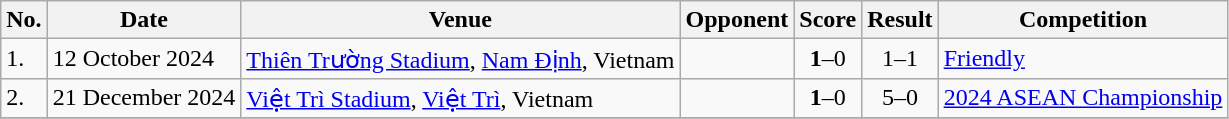<table class="wikitable">
<tr>
<th>No.</th>
<th>Date</th>
<th>Venue</th>
<th>Opponent</th>
<th>Score</th>
<th>Result</th>
<th>Competition</th>
</tr>
<tr>
<td>1.</td>
<td>12 October 2024</td>
<td><a href='#'>Thiên Trường Stadium</a>, <a href='#'>Nam Định</a>, Vietnam</td>
<td></td>
<td align=center><strong>1</strong>–0</td>
<td align=center>1–1</td>
<td><a href='#'>Friendly</a></td>
</tr>
<tr>
<td>2.</td>
<td>21 December 2024</td>
<td><a href='#'>Việt Trì Stadium</a>, <a href='#'>Việt Trì</a>, Vietnam</td>
<td></td>
<td align=center><strong>1</strong>–0</td>
<td align=center>5–0</td>
<td><a href='#'>2024 ASEAN Championship</a></td>
</tr>
<tr>
</tr>
</table>
